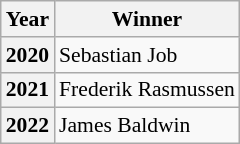<table class="wikitable" style="font-size: 90%;">
<tr>
<th>Year</th>
<th>Winner</th>
</tr>
<tr>
<th>2020</th>
<td>Sebastian Job</td>
</tr>
<tr>
<th>2021</th>
<td>Frederik Rasmussen</td>
</tr>
<tr>
<th>2022</th>
<td>James Baldwin</td>
</tr>
</table>
